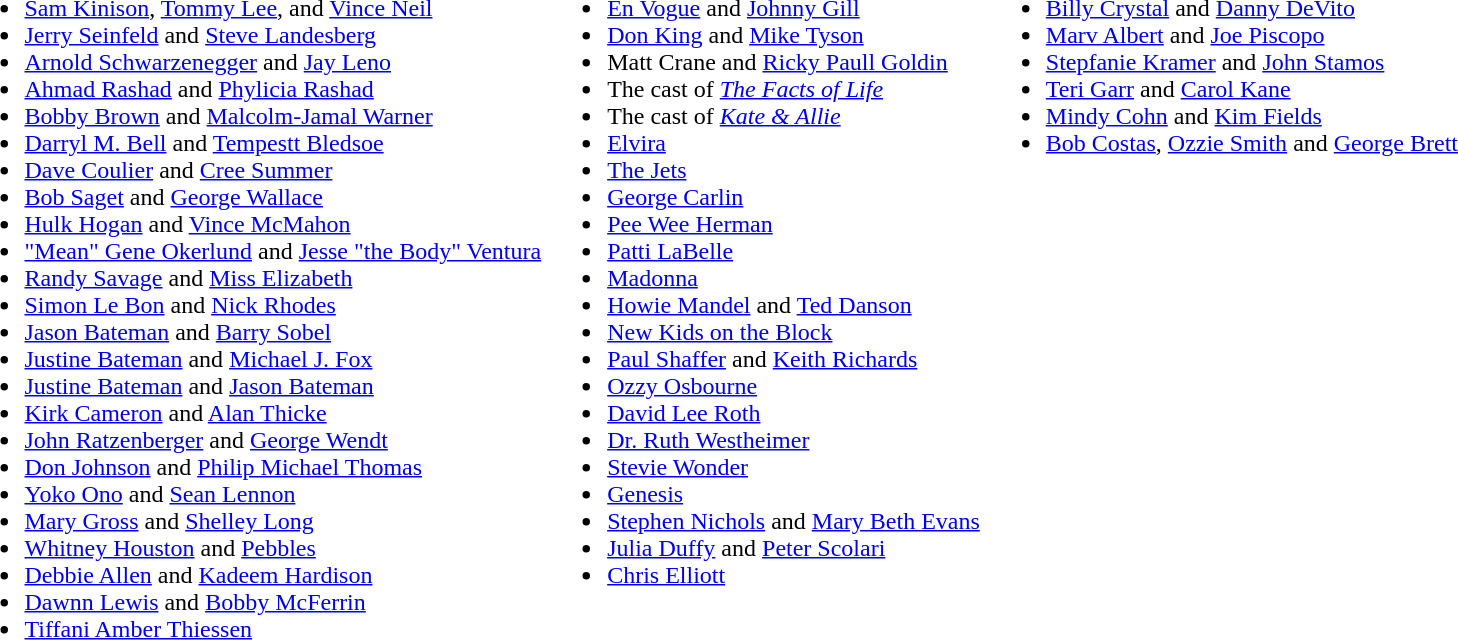<table border="0">
<tr>
<td valign="top"><br><ul><li><a href='#'>Sam Kinison</a>, <a href='#'>Tommy Lee</a>, and <a href='#'>Vince Neil</a></li><li><a href='#'>Jerry Seinfeld</a> and <a href='#'>Steve Landesberg</a></li><li><a href='#'>Arnold Schwarzenegger</a> and <a href='#'>Jay Leno</a></li><li><a href='#'>Ahmad Rashad</a> and <a href='#'>Phylicia Rashad</a></li><li><a href='#'>Bobby Brown</a> and <a href='#'>Malcolm-Jamal Warner</a></li><li><a href='#'>Darryl M. Bell</a> and <a href='#'>Tempestt Bledsoe</a></li><li><a href='#'>Dave Coulier</a> and <a href='#'>Cree Summer</a></li><li><a href='#'>Bob Saget</a> and <a href='#'>George Wallace</a></li><li><a href='#'>Hulk Hogan</a> and <a href='#'>Vince McMahon</a></li><li><a href='#'>"Mean" Gene Okerlund</a> and <a href='#'>Jesse "the Body" Ventura</a></li><li><a href='#'>Randy Savage</a> and <a href='#'>Miss Elizabeth</a></li><li><a href='#'>Simon Le Bon</a> and <a href='#'>Nick Rhodes</a></li><li><a href='#'>Jason Bateman</a> and <a href='#'>Barry Sobel</a></li><li><a href='#'>Justine Bateman</a> and <a href='#'>Michael J. Fox</a></li><li><a href='#'>Justine Bateman</a> and <a href='#'>Jason Bateman</a></li><li><a href='#'>Kirk Cameron</a> and <a href='#'>Alan Thicke</a></li><li><a href='#'>John Ratzenberger</a> and <a href='#'>George Wendt</a></li><li><a href='#'>Don Johnson</a> and <a href='#'>Philip Michael Thomas</a></li><li><a href='#'>Yoko Ono</a> and <a href='#'>Sean Lennon</a></li><li><a href='#'>Mary Gross</a> and <a href='#'>Shelley Long</a></li><li><a href='#'>Whitney Houston</a> and <a href='#'>Pebbles</a></li><li><a href='#'>Debbie Allen</a> and <a href='#'>Kadeem Hardison</a></li><li><a href='#'>Dawnn Lewis</a> and <a href='#'>Bobby McFerrin</a></li><li><a href='#'>Tiffani Amber Thiessen</a></li></ul></td>
<td valign="top"><br><ul><li><a href='#'>En Vogue</a> and <a href='#'>Johnny Gill</a></li><li><a href='#'>Don King</a> and <a href='#'>Mike Tyson</a></li><li>Matt Crane and <a href='#'>Ricky Paull Goldin</a></li><li>The cast of <em><a href='#'>The Facts of Life</a></em></li><li>The cast of <em><a href='#'>Kate & Allie</a></em></li><li><a href='#'>Elvira</a></li><li><a href='#'>The Jets</a></li><li><a href='#'>George Carlin</a></li><li><a href='#'>Pee Wee Herman</a></li><li><a href='#'>Patti LaBelle</a></li><li><a href='#'>Madonna</a></li><li><a href='#'>Howie Mandel</a> and <a href='#'>Ted Danson</a></li><li><a href='#'>New Kids on the Block</a></li><li><a href='#'>Paul Shaffer</a> and <a href='#'>Keith Richards</a></li><li><a href='#'>Ozzy Osbourne</a></li><li><a href='#'>David Lee Roth</a></li><li><a href='#'>Dr. Ruth Westheimer</a></li><li><a href='#'>Stevie Wonder</a></li><li><a href='#'>Genesis</a></li><li><a href='#'>Stephen Nichols</a> and <a href='#'>Mary Beth Evans</a></li><li><a href='#'>Julia Duffy</a> and <a href='#'>Peter Scolari</a></li><li><a href='#'>Chris Elliott</a></li></ul></td>
<td valign="top"><br><ul><li><a href='#'>Billy Crystal</a> and <a href='#'>Danny DeVito</a></li><li><a href='#'>Marv Albert</a> and <a href='#'>Joe Piscopo</a></li><li><a href='#'>Stepfanie Kramer</a> and <a href='#'>John Stamos</a></li><li><a href='#'>Teri Garr</a> and <a href='#'>Carol Kane</a></li><li><a href='#'>Mindy Cohn</a> and <a href='#'>Kim Fields</a></li><li><a href='#'>Bob Costas</a>, <a href='#'>Ozzie Smith</a> and <a href='#'>George Brett</a></li></ul></td>
</tr>
</table>
